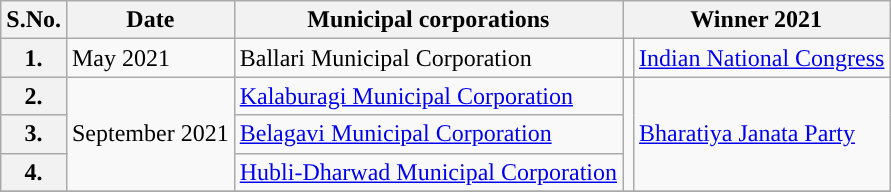<table class="wikitable sortable">
<tr>
<th>S.No.</th>
<th>Date</th>
<th>Municipal corporations</th>
<th colspan="2">Winner 2021</th>
</tr>
<tr>
<th>1.</th>
<td>May 2021</td>
<td>Ballari Municipal Corporation</td>
<td style="background:"></td>
<td><a href='#'>Indian National Congress</a></td>
</tr>
<tr>
<th>2.</th>
<td rowspan="3">September 2021</td>
<td><a href='#'>Kalaburagi Municipal Corporation</a></td>
<td rowspan="3" style="background:"></td>
<td rowspan="3"><a href='#'>Bharatiya Janata Party</a></td>
</tr>
<tr>
<th>3.</th>
<td><a href='#'>Belagavi Municipal Corporation</a></td>
</tr>
<tr>
<th>4.</th>
<td><a href='#'>Hubli-Dharwad Municipal Corporation</a></td>
</tr>
<tr>
</tr>
</table>
